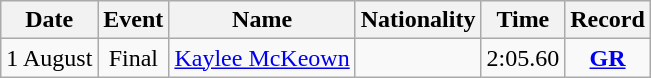<table class=wikitable style=text-align:center>
<tr>
<th>Date</th>
<th>Event</th>
<th>Name</th>
<th>Nationality</th>
<th>Time</th>
<th>Record</th>
</tr>
<tr>
<td>1 August</td>
<td>Final</td>
<td align=left><a href='#'>Kaylee McKeown</a></td>
<td align=left></td>
<td>2:05.60</td>
<td><strong><a href='#'>GR</a></strong></td>
</tr>
</table>
